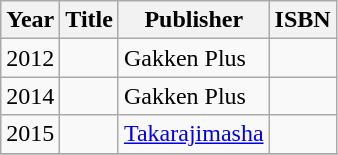<table class="wikitable">
<tr>
<th>Year</th>
<th>Title</th>
<th>Publisher</th>
<th>ISBN</th>
</tr>
<tr>
<td>2012</td>
<td></td>
<td>Gakken Plus</td>
<td></td>
</tr>
<tr>
<td>2014</td>
<td></td>
<td>Gakken Plus</td>
<td></td>
</tr>
<tr>
<td>2015</td>
<td></td>
<td><a href='#'>Takarajimasha</a></td>
<td></td>
</tr>
<tr>
</tr>
</table>
